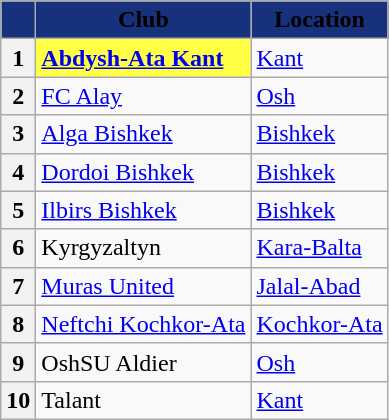<table class="wikitable sortable" style="text-align:left">
<tr>
<th style="background:#17317c;"></th>
<th style="background:#17317c;"><span>Club</span></th>
<th style="background:#17317c;"><span>Location</span></th>
</tr>
<tr>
<th>1</th>
<td bgcolor=#ffff44><strong><a href='#'>Abdysh-Ata Kant</a></strong></td>
<td><a href='#'>Kant</a></td>
</tr>
<tr>
<th>2</th>
<td><a href='#'>FC Alay</a></td>
<td><a href='#'>Osh</a></td>
</tr>
<tr>
<th>3</th>
<td><a href='#'>Alga Bishkek</a></td>
<td><a href='#'>Bishkek</a></td>
</tr>
<tr>
<th>4</th>
<td><a href='#'>Dordoi Bishkek</a></td>
<td><a href='#'>Bishkek</a></td>
</tr>
<tr>
<th>5</th>
<td><a href='#'>Ilbirs Bishkek</a></td>
<td><a href='#'>Bishkek</a></td>
</tr>
<tr>
<th>6</th>
<td>Kyrgyzaltyn</td>
<td><a href='#'>Kara-Balta</a></td>
</tr>
<tr>
<th>7</th>
<td><a href='#'>Muras United</a></td>
<td><a href='#'>Jalal-Abad</a></td>
</tr>
<tr>
<th>8</th>
<td><a href='#'>Neftchi Kochkor-Ata</a></td>
<td><a href='#'>Kochkor-Ata</a></td>
</tr>
<tr>
<th>9</th>
<td>OshSU Aldier</td>
<td><a href='#'>Osh</a></td>
</tr>
<tr>
<th>10</th>
<td>Talant</td>
<td><a href='#'>Kant</a></td>
</tr>
</table>
